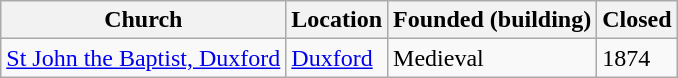<table class="wikitable">
<tr>
<th>Church</th>
<th>Location</th>
<th>Founded (building)</th>
<th>Closed</th>
</tr>
<tr>
<td><a href='#'>St John the Baptist, Duxford</a></td>
<td><a href='#'>Duxford</a></td>
<td>Medieval</td>
<td>1874</td>
</tr>
</table>
